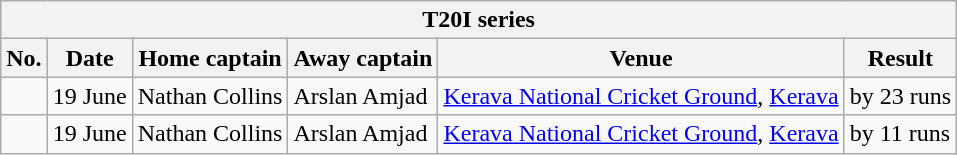<table class="wikitable">
<tr>
<th colspan="6">T20I series</th>
</tr>
<tr>
<th>No.</th>
<th>Date</th>
<th>Home captain</th>
<th>Away captain</th>
<th>Venue</th>
<th>Result</th>
</tr>
<tr>
<td></td>
<td>19 June</td>
<td>Nathan Collins</td>
<td>Arslan Amjad</td>
<td><a href='#'>Kerava National Cricket Ground</a>, <a href='#'>Kerava</a></td>
<td> by 23 runs</td>
</tr>
<tr>
<td></td>
<td>19 June</td>
<td>Nathan Collins</td>
<td>Arslan Amjad</td>
<td><a href='#'>Kerava National Cricket Ground</a>, <a href='#'>Kerava</a></td>
<td> by 11 runs</td>
</tr>
</table>
